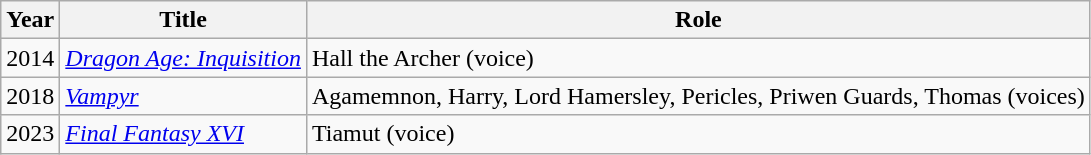<table class="wikitable sortable">
<tr>
<th>Year</th>
<th>Title</th>
<th>Role</th>
</tr>
<tr>
<td>2014</td>
<td><em><a href='#'>Dragon Age: Inquisition</a></em></td>
<td>Hall the Archer (voice)</td>
</tr>
<tr>
<td>2018</td>
<td><em><a href='#'>Vampyr</a></em></td>
<td>Agamemnon, Harry, Lord Hamersley, Pericles, Priwen Guards, Thomas (voices)</td>
</tr>
<tr>
<td>2023</td>
<td><em><a href='#'>Final Fantasy XVI</a></em></td>
<td>Tiamut (voice)</td>
</tr>
</table>
